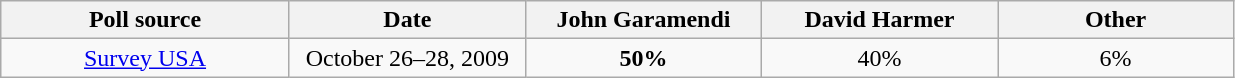<table class="wikitable">
<tr>
<th width=185px>Poll source</th>
<th width=150px>Date</th>
<th width=150px>John Garamendi</th>
<th width=150px>David Harmer</th>
<th width=150px>Other</th>
</tr>
<tr align="center">
<td><a href='#'>Survey USA</a></td>
<td>October 26–28, 2009</td>
<td><strong>50%</strong></td>
<td>40%</td>
<td>6%</td>
</tr>
</table>
